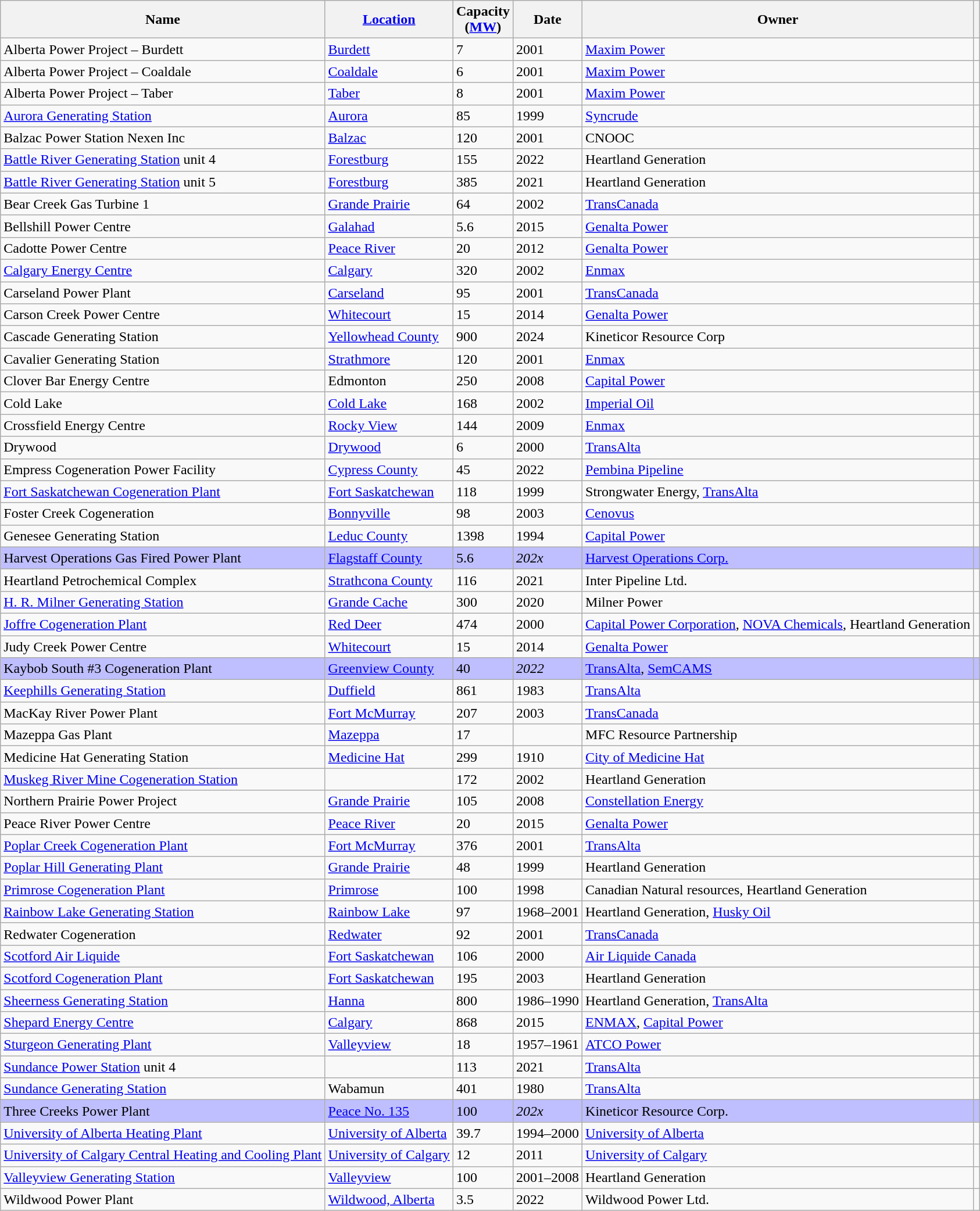<table class="wikitable sortable">
<tr>
<th>Name</th>
<th><a href='#'>Location</a></th>
<th>Capacity<br>(<a href='#'>MW</a>)</th>
<th>Date</th>
<th>Owner</th>
<th class=unsortable></th>
</tr>
<tr>
<td>Alberta Power Project – Burdett</td>
<td><a href='#'>Burdett</a></td>
<td>7</td>
<td>2001</td>
<td><a href='#'>Maxim Power</a></td>
<td></td>
</tr>
<tr>
<td>Alberta Power Project – Coaldale</td>
<td><a href='#'>Coaldale</a></td>
<td>6</td>
<td>2001</td>
<td><a href='#'>Maxim Power</a></td>
<td></td>
</tr>
<tr>
<td>Alberta Power Project – Taber</td>
<td><a href='#'>Taber</a></td>
<td>8</td>
<td>2001</td>
<td><a href='#'>Maxim Power</a></td>
<td></td>
</tr>
<tr>
<td><a href='#'>Aurora Generating Station</a></td>
<td><a href='#'>Aurora</a></td>
<td>85</td>
<td>1999</td>
<td><a href='#'>Syncrude</a></td>
<td></td>
</tr>
<tr>
<td>Balzac Power Station Nexen Inc</td>
<td><a href='#'>Balzac</a></td>
<td>120</td>
<td>2001</td>
<td>CNOOC</td>
<td></td>
</tr>
<tr>
<td><a href='#'>Battle River Generating Station</a> unit 4</td>
<td><a href='#'>Forestburg</a></td>
<td>155</td>
<td>2022</td>
<td>Heartland Generation</td>
<td></td>
</tr>
<tr>
<td><a href='#'>Battle River Generating Station</a> unit 5</td>
<td><a href='#'>Forestburg</a></td>
<td>385</td>
<td>2021</td>
<td>Heartland Generation</td>
<td></td>
</tr>
<tr>
<td>Bear Creek Gas Turbine 1</td>
<td><a href='#'>Grande Prairie</a></td>
<td>64</td>
<td>2002</td>
<td><a href='#'>TransCanada</a></td>
<td></td>
</tr>
<tr>
<td>Bellshill Power Centre</td>
<td><a href='#'>Galahad</a></td>
<td>5.6</td>
<td>2015</td>
<td><a href='#'>Genalta Power</a></td>
<td></td>
</tr>
<tr>
<td>Cadotte Power Centre</td>
<td><a href='#'>Peace River</a></td>
<td>20</td>
<td>2012</td>
<td><a href='#'>Genalta Power</a></td>
<td></td>
</tr>
<tr>
<td><a href='#'>Calgary Energy Centre</a></td>
<td><a href='#'>Calgary</a></td>
<td>320</td>
<td>2002</td>
<td><a href='#'>Enmax</a></td>
<td></td>
</tr>
<tr>
<td>Carseland Power Plant</td>
<td><a href='#'>Carseland</a></td>
<td>95</td>
<td>2001</td>
<td><a href='#'>TransCanada</a></td>
<td></td>
</tr>
<tr>
<td>Carson Creek Power Centre</td>
<td><a href='#'>Whitecourt</a></td>
<td>15</td>
<td>2014</td>
<td><a href='#'>Genalta Power</a></td>
<td></td>
</tr>
<tr>
<td>Cascade Generating Station</td>
<td><a href='#'>Yellowhead County</a></td>
<td>900</td>
<td>2024</td>
<td>Kineticor Resource Corp</td>
<td></td>
</tr>
<tr>
<td>Cavalier Generating Station</td>
<td><a href='#'>Strathmore</a></td>
<td>120</td>
<td>2001</td>
<td><a href='#'>Enmax</a></td>
<td></td>
</tr>
<tr>
<td>Clover Bar Energy Centre</td>
<td>Edmonton</td>
<td>250</td>
<td>2008</td>
<td><a href='#'>Capital Power</a></td>
<td></td>
</tr>
<tr>
<td>Cold Lake</td>
<td><a href='#'>Cold Lake</a></td>
<td>168</td>
<td>2002</td>
<td><a href='#'>Imperial Oil</a></td>
<td></td>
</tr>
<tr>
<td>Crossfield Energy Centre</td>
<td><a href='#'>Rocky View</a></td>
<td>144</td>
<td>2009</td>
<td><a href='#'>Enmax</a></td>
<td></td>
</tr>
<tr>
<td>Drywood</td>
<td><a href='#'>Drywood</a></td>
<td>6</td>
<td>2000</td>
<td><a href='#'>TransAlta</a></td>
<td></td>
</tr>
<tr>
<td>Empress Cogeneration Power Facility</td>
<td><a href='#'>Cypress County</a></td>
<td>45</td>
<td>2022</td>
<td><a href='#'>Pembina Pipeline</a></td>
<td></td>
</tr>
<tr>
<td><a href='#'>Fort Saskatchewan Cogeneration Plant</a></td>
<td><a href='#'>Fort Saskatchewan</a></td>
<td>118</td>
<td>1999</td>
<td>Strongwater Energy, <a href='#'>TransAlta</a></td>
<td></td>
</tr>
<tr>
<td>Foster Creek Cogeneration</td>
<td><a href='#'>Bonnyville</a></td>
<td>98</td>
<td>2003</td>
<td><a href='#'>Cenovus</a></td>
<td></td>
</tr>
<tr>
<td>Genesee Generating Station</td>
<td><a href='#'>Leduc County</a></td>
<td>1398</td>
<td>1994</td>
<td><a href='#'>Capital Power</a></td>
<td></td>
</tr>
<tr bgcolor="#BFBFFF">
<td>Harvest Operations Gas Fired Power Plant</td>
<td><a href='#'>Flagstaff County</a></td>
<td>5.6</td>
<td><em>202x</em></td>
<td><a href='#'>Harvest Operations Corp.</a></td>
<td></td>
</tr>
<tr>
<td>Heartland Petrochemical Complex</td>
<td><a href='#'>Strathcona County</a></td>
<td>116</td>
<td>2021</td>
<td>Inter Pipeline Ltd.</td>
<td></td>
</tr>
<tr>
<td><a href='#'>H. R. Milner Generating Station</a></td>
<td><a href='#'>Grande Cache</a></td>
<td>300</td>
<td>2020</td>
<td>Milner Power</td>
<td></td>
</tr>
<tr>
<td><a href='#'>Joffre Cogeneration Plant</a></td>
<td><a href='#'>Red Deer</a></td>
<td>474</td>
<td>2000</td>
<td><a href='#'>Capital Power Corporation</a>, <a href='#'>NOVA Chemicals</a>, Heartland Generation</td>
<td></td>
</tr>
<tr>
<td>Judy Creek Power Centre</td>
<td><a href='#'>Whitecourt</a></td>
<td>15</td>
<td>2014</td>
<td><a href='#'>Genalta Power</a></td>
<td></td>
</tr>
<tr bgcolor="#BFBFFF">
<td>Kaybob South #3 Cogeneration Plant</td>
<td><a href='#'>Greenview County</a></td>
<td>40</td>
<td><em>2022</em></td>
<td><a href='#'>TransAlta</a>, <a href='#'>SemCAMS</a></td>
<td></td>
</tr>
<tr>
<td><a href='#'>Keephills Generating Station</a></td>
<td><a href='#'>Duffield</a></td>
<td>861</td>
<td>1983</td>
<td><a href='#'>TransAlta</a></td>
<td></td>
</tr>
<tr>
<td>MacKay River Power Plant</td>
<td><a href='#'>Fort McMurray</a></td>
<td>207</td>
<td>2003</td>
<td><a href='#'>TransCanada</a></td>
<td></td>
</tr>
<tr>
<td>Mazeppa Gas Plant</td>
<td><a href='#'>Mazeppa</a></td>
<td>17</td>
<td></td>
<td>MFC Resource Partnership</td>
<td></td>
</tr>
<tr>
<td>Medicine Hat Generating Station</td>
<td><a href='#'>Medicine Hat</a></td>
<td>299</td>
<td>1910</td>
<td><a href='#'>City of Medicine Hat</a></td>
<td></td>
</tr>
<tr>
<td><a href='#'>Muskeg River Mine Cogeneration Station</a></td>
<td></td>
<td>172</td>
<td>2002</td>
<td>Heartland Generation</td>
<td></td>
</tr>
<tr>
<td>Northern Prairie Power Project</td>
<td><a href='#'>Grande Prairie</a></td>
<td>105</td>
<td>2008</td>
<td><a href='#'>Constellation Energy</a></td>
<td></td>
</tr>
<tr>
<td>Peace River Power Centre</td>
<td><a href='#'>Peace River</a></td>
<td>20</td>
<td>2015</td>
<td><a href='#'>Genalta Power</a></td>
<td></td>
</tr>
<tr>
<td><a href='#'>Poplar Creek Cogeneration Plant</a></td>
<td><a href='#'>Fort McMurray</a></td>
<td>376</td>
<td>2001</td>
<td><a href='#'>TransAlta</a></td>
<td></td>
</tr>
<tr>
<td><a href='#'>Poplar Hill Generating Plant</a></td>
<td><a href='#'>Grande Prairie</a><br></td>
<td>48</td>
<td>1999</td>
<td>Heartland Generation</td>
<td></td>
</tr>
<tr>
<td><a href='#'>Primrose Cogeneration Plant</a></td>
<td><a href='#'>Primrose</a></td>
<td>100</td>
<td>1998</td>
<td>Canadian Natural resources, Heartland Generation</td>
<td></td>
</tr>
<tr>
<td><a href='#'>Rainbow Lake Generating Station</a></td>
<td><a href='#'>Rainbow Lake</a></td>
<td>97</td>
<td>1968–2001</td>
<td>Heartland Generation, <a href='#'>Husky Oil</a></td>
<td></td>
</tr>
<tr>
<td>Redwater Cogeneration</td>
<td><a href='#'>Redwater</a></td>
<td>92</td>
<td>2001</td>
<td><a href='#'>TransCanada</a></td>
<td></td>
</tr>
<tr>
<td><a href='#'>Scotford Air Liquide</a></td>
<td><a href='#'>Fort Saskatchewan</a></td>
<td>106</td>
<td>2000</td>
<td><a href='#'>Air Liquide Canada</a></td>
<td></td>
</tr>
<tr>
<td><a href='#'>Scotford Cogeneration Plant</a></td>
<td><a href='#'>Fort Saskatchewan</a></td>
<td>195</td>
<td>2003</td>
<td>Heartland Generation</td>
<td></td>
</tr>
<tr>
<td><a href='#'>Sheerness Generating Station</a></td>
<td><a href='#'>Hanna</a></td>
<td>800</td>
<td>1986–1990</td>
<td>Heartland Generation, <a href='#'>TransAlta</a></td>
<td></td>
</tr>
<tr>
<td><a href='#'>Shepard Energy Centre</a></td>
<td><a href='#'>Calgary</a></td>
<td>868</td>
<td>2015</td>
<td><a href='#'>ENMAX</a>, <a href='#'>Capital Power</a></td>
<td></td>
</tr>
<tr>
<td><a href='#'>Sturgeon Generating Plant</a></td>
<td><a href='#'>Valleyview</a></td>
<td>18</td>
<td>1957–1961</td>
<td><a href='#'>ATCO Power</a></td>
<td></td>
</tr>
<tr>
<td><a href='#'>Sundance Power Station</a> unit 4</td>
<td></td>
<td>113</td>
<td>2021</td>
<td><a href='#'>TransAlta</a></td>
<td></td>
</tr>
<tr>
<td><a href='#'>Sundance Generating Station</a></td>
<td>Wabamun</td>
<td>401</td>
<td>1980</td>
<td><a href='#'>TransAlta</a></td>
<td></td>
</tr>
<tr bgcolor="#BFBFFF">
<td>Three Creeks Power Plant</td>
<td><a href='#'>Peace No. 135</a></td>
<td>100</td>
<td><em>202x</em></td>
<td>Kineticor Resource Corp.</td>
<td></td>
</tr>
<tr>
<td><a href='#'>University of Alberta Heating Plant</a></td>
<td><a href='#'>University of Alberta</a></td>
<td>39.7</td>
<td>1994–2000</td>
<td><a href='#'>University of Alberta</a></td>
<td></td>
</tr>
<tr>
<td><a href='#'>University of Calgary Central Heating and Cooling Plant</a></td>
<td><a href='#'>University of Calgary</a></td>
<td>12</td>
<td>2011</td>
<td><a href='#'>University of Calgary</a></td>
<td></td>
</tr>
<tr>
<td><a href='#'>Valleyview Generating Station</a></td>
<td><a href='#'>Valleyview</a></td>
<td>100</td>
<td>2001–2008</td>
<td>Heartland Generation</td>
<td></td>
</tr>
<tr>
<td>Wildwood Power Plant</td>
<td><a href='#'>Wildwood, Alberta</a></td>
<td>3.5</td>
<td>2022</td>
<td>Wildwood Power Ltd.</td>
<td></td>
</tr>
</table>
